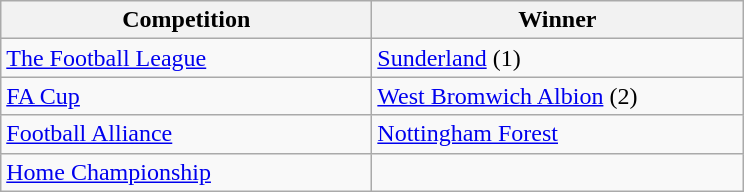<table class="wikitable">
<tr>
<th style="width:15em">Competition</th>
<th style="width:15em">Winner</th>
</tr>
<tr>
<td><a href='#'>The Football League</a></td>
<td><a href='#'>Sunderland</a> (1)</td>
</tr>
<tr>
<td><a href='#'>FA Cup</a></td>
<td><a href='#'>West Bromwich Albion</a> (2)</td>
</tr>
<tr>
<td><a href='#'>Football Alliance</a></td>
<td><a href='#'>Nottingham Forest</a></td>
</tr>
<tr>
<td><a href='#'>Home Championship</a></td>
<td></td>
</tr>
</table>
